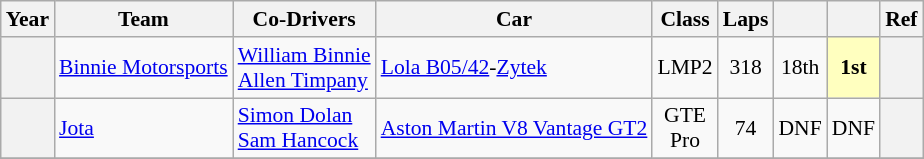<table class="wikitable" style="text-align:center; font-size:90%">
<tr>
<th>Year</th>
<th>Team</th>
<th>Co-Drivers</th>
<th>Car</th>
<th>Class</th>
<th>Laps</th>
<th></th>
<th></th>
<th>Ref</th>
</tr>
<tr>
<th></th>
<td align="left"> <a href='#'>Binnie Motorsports</a></td>
<td align="left"> <a href='#'>William Binnie</a><br> <a href='#'>Allen Timpany</a></td>
<td align="left"><a href='#'>Lola B05/42</a>-<a href='#'>Zytek</a></td>
<td>LMP2</td>
<td>318</td>
<td>18th</td>
<td style="background:#FFFFBF;"><strong>1st</strong></td>
<th></th>
</tr>
<tr>
<th></th>
<td align="left"> <a href='#'>Jota</a></td>
<td align="left"> <a href='#'>Simon Dolan</a><br> <a href='#'>Sam Hancock</a></td>
<td align="left"><a href='#'>Aston Martin V8 Vantage GT2</a></td>
<td>GTE<br>Pro</td>
<td>74</td>
<td>DNF</td>
<td>DNF</td>
<th></th>
</tr>
<tr>
</tr>
</table>
